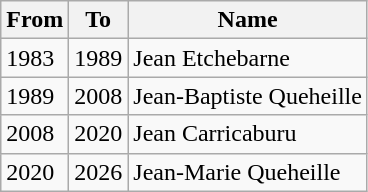<table class="wikitable">
<tr>
<th>From</th>
<th>To</th>
<th>Name</th>
</tr>
<tr>
<td>1983</td>
<td>1989</td>
<td>Jean Etchebarne</td>
</tr>
<tr>
<td>1989</td>
<td>2008</td>
<td>Jean-Baptiste Queheille</td>
</tr>
<tr>
<td>2008</td>
<td>2020</td>
<td>Jean Carricaburu</td>
</tr>
<tr>
<td>2020</td>
<td>2026</td>
<td>Jean-Marie Queheille</td>
</tr>
</table>
